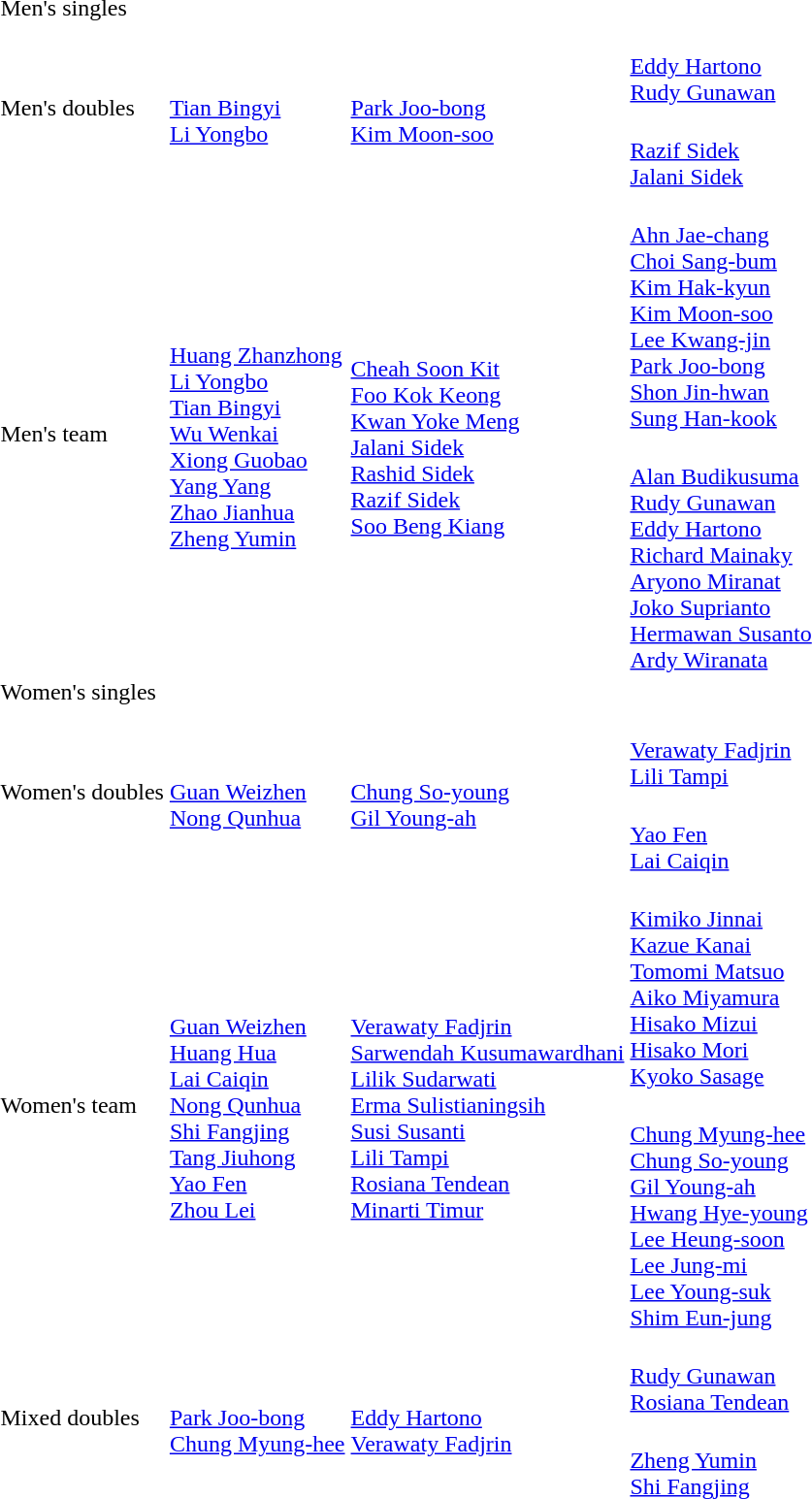<table>
<tr>
<td rowspan=2>Men's singles<br></td>
<td rowspan=2></td>
<td rowspan=2></td>
<td></td>
</tr>
<tr>
<td></td>
</tr>
<tr>
<td rowspan=2>Men's doubles<br></td>
<td rowspan=2><br><a href='#'>Tian Bingyi</a><br><a href='#'>Li Yongbo</a></td>
<td rowspan=2><br><a href='#'>Park Joo-bong</a><br><a href='#'>Kim Moon-soo</a></td>
<td><br><a href='#'>Eddy Hartono</a><br><a href='#'>Rudy Gunawan</a></td>
</tr>
<tr>
<td><br><a href='#'>Razif Sidek</a><br><a href='#'>Jalani Sidek</a></td>
</tr>
<tr>
<td rowspan=2>Men's team<br></td>
<td rowspan=2><br><a href='#'>Huang Zhanzhong</a><br><a href='#'>Li Yongbo</a><br><a href='#'>Tian Bingyi</a><br><a href='#'>Wu Wenkai</a><br><a href='#'>Xiong Guobao</a><br><a href='#'>Yang Yang</a><br><a href='#'>Zhao Jianhua</a><br><a href='#'>Zheng Yumin</a></td>
<td rowspan=2><br><a href='#'>Cheah Soon Kit</a><br><a href='#'>Foo Kok Keong</a><br><a href='#'>Kwan Yoke Meng</a><br><a href='#'>Jalani Sidek</a><br><a href='#'>Rashid Sidek</a><br><a href='#'>Razif Sidek</a><br><a href='#'>Soo Beng Kiang</a></td>
<td><br><a href='#'>Ahn Jae-chang</a><br><a href='#'>Choi Sang-bum</a><br><a href='#'>Kim Hak-kyun</a><br><a href='#'>Kim Moon-soo</a><br><a href='#'>Lee Kwang-jin</a><br><a href='#'>Park Joo-bong</a><br><a href='#'>Shon Jin-hwan</a><br><a href='#'>Sung Han-kook</a></td>
</tr>
<tr>
<td><br><a href='#'>Alan Budikusuma</a><br><a href='#'>Rudy Gunawan</a><br><a href='#'>Eddy Hartono</a><br><a href='#'>Richard Mainaky</a><br><a href='#'>Aryono Miranat</a><br><a href='#'>Joko Suprianto</a><br><a href='#'>Hermawan Susanto</a><br><a href='#'>Ardy Wiranata</a></td>
</tr>
<tr>
<td rowspan=2>Women's singles<br></td>
<td rowspan=2></td>
<td rowspan=2></td>
<td></td>
</tr>
<tr>
<td></td>
</tr>
<tr>
<td rowspan=2>Women's doubles<br></td>
<td rowspan=2><br><a href='#'>Guan Weizhen</a><br><a href='#'>Nong Qunhua</a></td>
<td rowspan=2><br><a href='#'>Chung So-young</a><br><a href='#'>Gil Young-ah</a></td>
<td><br><a href='#'>Verawaty Fadjrin</a><br><a href='#'>Lili Tampi</a></td>
</tr>
<tr>
<td><br><a href='#'>Yao Fen</a><br><a href='#'>Lai Caiqin</a></td>
</tr>
<tr>
<td rowspan=2>Women's team<br></td>
<td rowspan=2><br><a href='#'>Guan Weizhen</a><br><a href='#'>Huang Hua</a><br><a href='#'>Lai Caiqin</a><br><a href='#'>Nong Qunhua</a><br><a href='#'>Shi Fangjing</a><br><a href='#'>Tang Jiuhong</a><br><a href='#'>Yao Fen</a><br><a href='#'>Zhou Lei</a></td>
<td rowspan=2><br><a href='#'>Verawaty Fadjrin</a><br><a href='#'>Sarwendah Kusumawardhani</a><br><a href='#'>Lilik Sudarwati</a><br><a href='#'>Erma Sulistianingsih</a><br><a href='#'>Susi Susanti</a><br><a href='#'>Lili Tampi</a><br><a href='#'>Rosiana Tendean</a><br><a href='#'>Minarti Timur</a></td>
<td><br><a href='#'>Kimiko Jinnai</a><br><a href='#'>Kazue Kanai</a><br><a href='#'>Tomomi Matsuo</a><br><a href='#'>Aiko Miyamura</a><br><a href='#'>Hisako Mizui</a><br><a href='#'>Hisako Mori</a><br><a href='#'>Kyoko Sasage</a></td>
</tr>
<tr>
<td><br><a href='#'>Chung Myung-hee</a><br><a href='#'>Chung So-young</a><br><a href='#'>Gil Young-ah</a><br><a href='#'>Hwang Hye-young</a><br><a href='#'>Lee Heung-soon</a><br><a href='#'>Lee Jung-mi</a><br><a href='#'>Lee Young-suk</a><br><a href='#'>Shim Eun-jung</a></td>
</tr>
<tr>
<td rowspan=2>Mixed doubles<br></td>
<td rowspan=2><br><a href='#'>Park Joo-bong</a><br><a href='#'>Chung Myung-hee</a></td>
<td rowspan=2><br><a href='#'>Eddy Hartono</a><br><a href='#'>Verawaty Fadjrin</a></td>
<td><br><a href='#'>Rudy Gunawan</a><br><a href='#'>Rosiana Tendean</a></td>
</tr>
<tr>
<td><br><a href='#'>Zheng Yumin</a><br><a href='#'>Shi Fangjing</a></td>
</tr>
</table>
